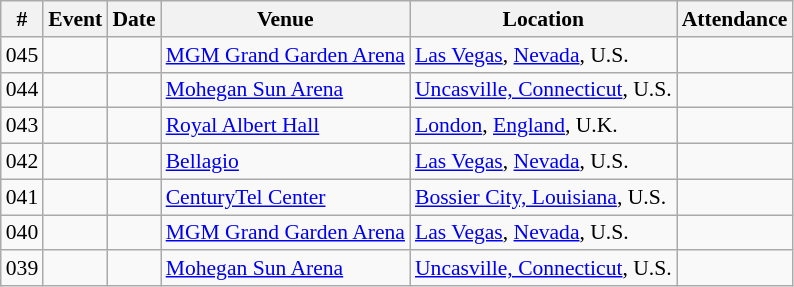<table class="sortable wikitable succession-box" style="font-size:90%;">
<tr>
<th scope="col">#</th>
<th scope="col">Event</th>
<th scope="col">Date</th>
<th scope="col">Venue</th>
<th scope="col">Location</th>
<th scope="col">Attendance</th>
</tr>
<tr>
<td>045</td>
<td></td>
<td></td>
<td><a href='#'>MGM Grand Garden Arena</a></td>
<td><a href='#'>Las Vegas</a>, <a href='#'>Nevada</a>, U.S.</td>
<td></td>
</tr>
<tr>
<td>044</td>
<td></td>
<td></td>
<td><a href='#'>Mohegan Sun Arena</a></td>
<td><a href='#'>Uncasville, Connecticut</a>, U.S.</td>
<td></td>
</tr>
<tr>
<td>043</td>
<td></td>
<td></td>
<td><a href='#'>Royal Albert Hall</a></td>
<td><a href='#'>London</a>, <a href='#'>England</a>, U.K.</td>
<td></td>
</tr>
<tr>
<td>042</td>
<td></td>
<td></td>
<td><a href='#'>Bellagio</a></td>
<td><a href='#'>Las Vegas</a>, <a href='#'>Nevada</a>, U.S.</td>
<td></td>
</tr>
<tr>
<td>041</td>
<td></td>
<td></td>
<td><a href='#'>CenturyTel Center</a></td>
<td><a href='#'>Bossier City, Louisiana</a>, U.S.</td>
<td></td>
</tr>
<tr>
<td>040</td>
<td></td>
<td></td>
<td><a href='#'>MGM Grand Garden Arena</a></td>
<td><a href='#'>Las Vegas</a>, <a href='#'>Nevada</a>, U.S.</td>
<td></td>
</tr>
<tr>
<td>039</td>
<td></td>
<td></td>
<td><a href='#'>Mohegan Sun Arena</a></td>
<td><a href='#'>Uncasville, Connecticut</a>, U.S.</td>
<td></td>
</tr>
</table>
